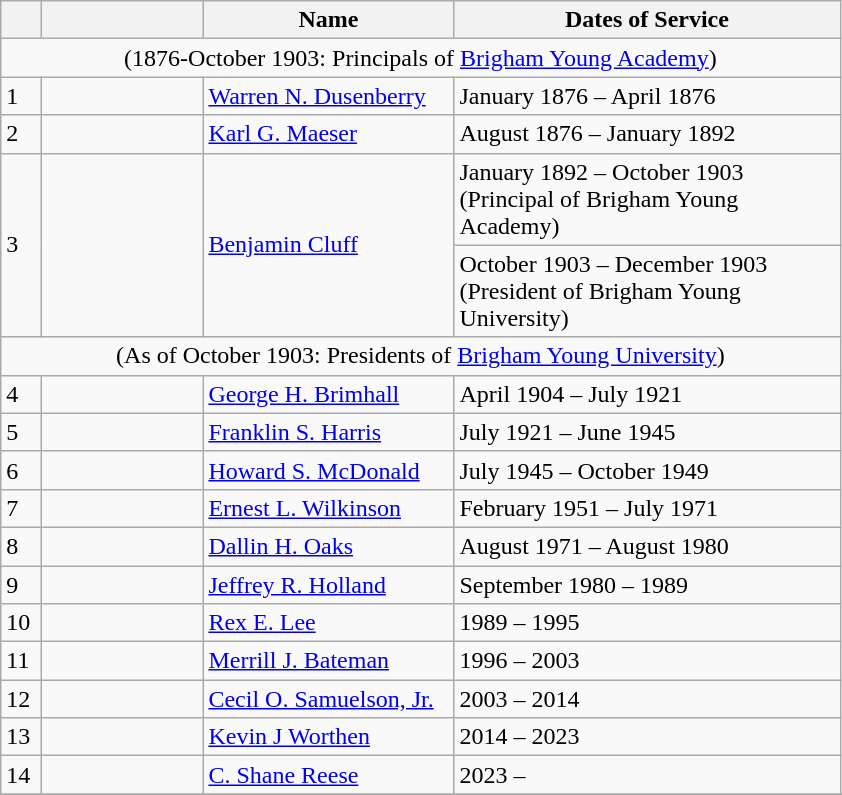<table class="wikitable">
<tr>
<th scope="col" width="20"></th>
<th scope="col" width="100"></th>
<th scope="col" width="160">Name</th>
<th scope="col" width="250">Dates of Service</th>
</tr>
<tr>
<td colspan="4" style="text-align:center">(1876-October 1903: Principals of <a href='#'>Brigham Young Academy</a>)</td>
</tr>
<tr>
<td>1</td>
<td style="text-align:center"></td>
<td><a href='#'>Warren N. Dusenberry</a></td>
<td>January 1876 – April 1876</td>
</tr>
<tr>
<td>2</td>
<td style="text-align:center"></td>
<td><a href='#'>Karl G. Maeser</a></td>
<td>August 1876 – January 1892</td>
</tr>
<tr>
<td rowspan="2">3</td>
<td rowspan="2" style="text-align:center"></td>
<td rowspan="2"><a href='#'>Benjamin Cluff</a></td>
<td>January 1892 – October 1903<br>(Principal of Brigham Young Academy)</td>
</tr>
<tr>
<td>October 1903 – December 1903 (President of Brigham Young University)</td>
</tr>
<tr>
<td colspan="4" style="text-align:center">(As of October 1903: Presidents of <a href='#'>Brigham Young University</a>)</td>
</tr>
<tr>
<td>4</td>
<td style="text-align:center"></td>
<td><a href='#'>George H. Brimhall</a></td>
<td>April 1904 – July 1921</td>
</tr>
<tr>
<td>5</td>
<td style="text-align:center"></td>
<td><a href='#'>Franklin S. Harris</a></td>
<td>July 1921 – June 1945</td>
</tr>
<tr>
<td>6</td>
<td style="text-align:center"></td>
<td><a href='#'>Howard S. McDonald</a></td>
<td>July 1945 – October 1949</td>
</tr>
<tr>
<td>7</td>
<td style="text-align:center"></td>
<td><a href='#'>Ernest L. Wilkinson</a></td>
<td>February 1951 – July 1971</td>
</tr>
<tr>
<td>8</td>
<td style="text-align:center"></td>
<td><a href='#'>Dallin H. Oaks</a></td>
<td>August 1971 – August 1980</td>
</tr>
<tr>
<td>9</td>
<td style="text-align:center"></td>
<td><a href='#'>Jeffrey R. Holland</a></td>
<td>September 1980 – 1989</td>
</tr>
<tr>
<td>10</td>
<td style="text-align:center"></td>
<td><a href='#'>Rex E. Lee</a></td>
<td>1989 – 1995</td>
</tr>
<tr>
<td>11</td>
<td></td>
<td><a href='#'>Merrill J. Bateman</a></td>
<td>1996 – 2003</td>
</tr>
<tr>
<td>12</td>
<td style="text-align:center"></td>
<td><a href='#'>Cecil O. Samuelson, Jr.</a></td>
<td>2003 – 2014</td>
</tr>
<tr>
<td>13</td>
<td style="text-align:center"></td>
<td><a href='#'>Kevin J Worthen</a></td>
<td>2014 – 2023</td>
</tr>
<tr>
<td>14</td>
<td style="text-align:center"></td>
<td><a href='#'>C. Shane Reese</a></td>
<td>2023 –</td>
</tr>
<tr>
</tr>
</table>
